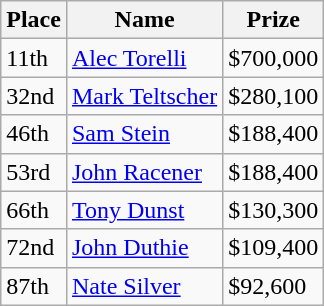<table class="wikitable">
<tr>
<th bgcolor="#FFEBAD">Place</th>
<th bgcolor="#FFEBAD">Name</th>
<th bgcolor="#FFEBAD">Prize</th>
</tr>
<tr>
<td>11th</td>
<td><a href='#'>Alec Torelli</a></td>
<td>$700,000</td>
</tr>
<tr>
<td>32nd</td>
<td><a href='#'>Mark Teltscher</a></td>
<td>$280,100</td>
</tr>
<tr>
<td>46th</td>
<td><a href='#'>Sam Stein</a></td>
<td>$188,400</td>
</tr>
<tr>
<td>53rd</td>
<td><a href='#'>John Racener</a></td>
<td>$188,400</td>
</tr>
<tr>
<td>66th</td>
<td><a href='#'>Tony Dunst</a></td>
<td>$130,300</td>
</tr>
<tr>
<td>72nd</td>
<td><a href='#'>John Duthie</a></td>
<td>$109,400</td>
</tr>
<tr>
<td>87th</td>
<td><a href='#'>Nate Silver</a></td>
<td>$92,600</td>
</tr>
</table>
